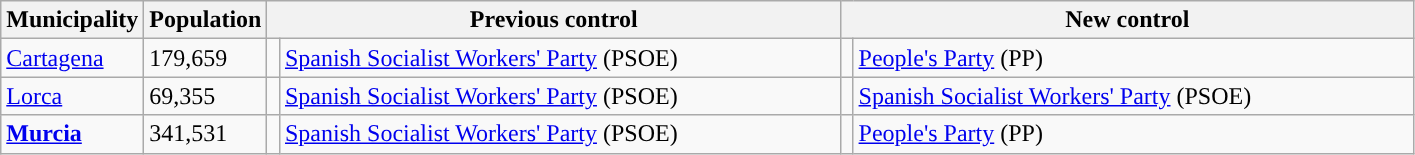<table class="wikitable sortable">
<tr>
<th>Municipality</th>
<th>Population</th>
<th colspan="2" style="width:375px;">Previous control</th>
<th colspan="2" style="width:375px;">New control</th>
</tr>
<tr>
<td><a href='#'>Cartagena</a></td>
<td>179,659</td>
<td width="1" style="color:inherit;background:"></td>
<td><a href='#'>Spanish Socialist Workers' Party</a> (PSOE)</td>
<td width="1" style="color:inherit;background:"></td>
<td><a href='#'>People's Party</a> (PP)</td>
</tr>
<tr>
<td><a href='#'>Lorca</a></td>
<td>69,355</td>
<td style="color:inherit;background:"></td>
<td><a href='#'>Spanish Socialist Workers' Party</a> (PSOE)</td>
<td style="color:inherit;background:"></td>
<td><a href='#'>Spanish Socialist Workers' Party</a> (PSOE)</td>
</tr>
<tr>
<td><strong><a href='#'>Murcia</a></strong></td>
<td>341,531</td>
<td style="color:inherit;background:"></td>
<td><a href='#'>Spanish Socialist Workers' Party</a> (PSOE)</td>
<td style="color:inherit;background:"></td>
<td><a href='#'>People's Party</a> (PP)</td>
</tr>
</table>
